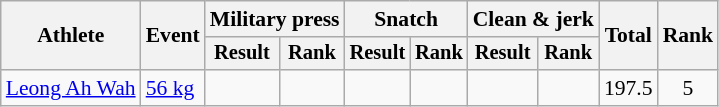<table class=wikitable style="font-size:90%">
<tr>
<th rowspan=2>Athlete</th>
<th rowspan=2>Event</th>
<th colspan=2>Military press</th>
<th colspan=2>Snatch</th>
<th colspan=2>Clean & jerk</th>
<th rowspan=2>Total</th>
<th rowspan=2>Rank</th>
</tr>
<tr style="font-size:95%">
<th>Result</th>
<th>Rank</th>
<th>Result</th>
<th>Rank</th>
<th>Result</th>
<th>Rank</th>
</tr>
<tr align=center>
<td align=left><a href='#'>Leong Ah Wah</a></td>
<td align=left><a href='#'>56 kg</a></td>
<td></td>
<td></td>
<td></td>
<td></td>
<td></td>
<td></td>
<td>197.5</td>
<td>5</td>
</tr>
</table>
